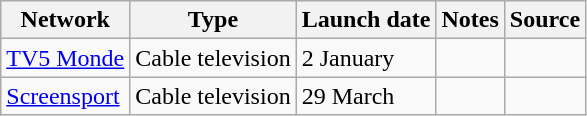<table class="wikitable sortable">
<tr>
<th>Network</th>
<th>Type</th>
<th>Launch date</th>
<th>Notes</th>
<th>Source</th>
</tr>
<tr>
<td><a href='#'>TV5 Monde</a></td>
<td>Cable television</td>
<td>2 January</td>
<td></td>
<td></td>
</tr>
<tr>
<td><a href='#'>Screensport</a></td>
<td>Cable television</td>
<td>29 March</td>
<td></td>
<td></td>
</tr>
</table>
